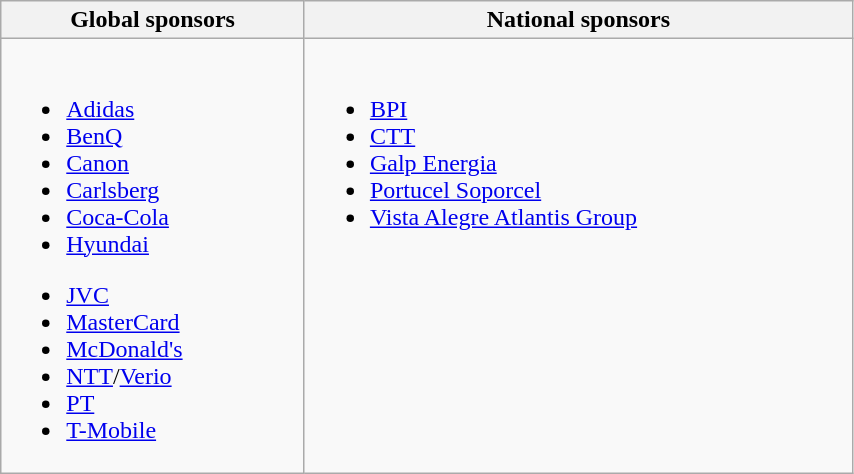<table class="wikitable" width=45%>
<tr>
<th>Global sponsors</th>
<th>National sponsors</th>
</tr>
<tr>
<td><br>
<ul><li><a href='#'>Adidas</a></li><li><a href='#'>BenQ</a></li><li><a href='#'>Canon</a></li><li><a href='#'>Carlsberg</a></li><li><a href='#'>Coca-Cola</a></li><li><a href='#'>Hyundai</a></li></ul><ul><li><a href='#'>JVC</a></li><li><a href='#'>MasterCard</a></li><li><a href='#'>McDonald's</a></li><li><a href='#'>NTT</a>/<a href='#'>Verio</a></li><li><a href='#'>PT</a></li><li><a href='#'>T-Mobile</a></li></ul></td>
<td valign=top><br><ul><li><a href='#'>BPI</a></li><li><a href='#'>CTT</a></li><li><a href='#'>Galp Energia</a></li><li><a href='#'>Portucel Soporcel</a></li><li><a href='#'>Vista Alegre Atlantis Group</a></li></ul></td>
</tr>
</table>
